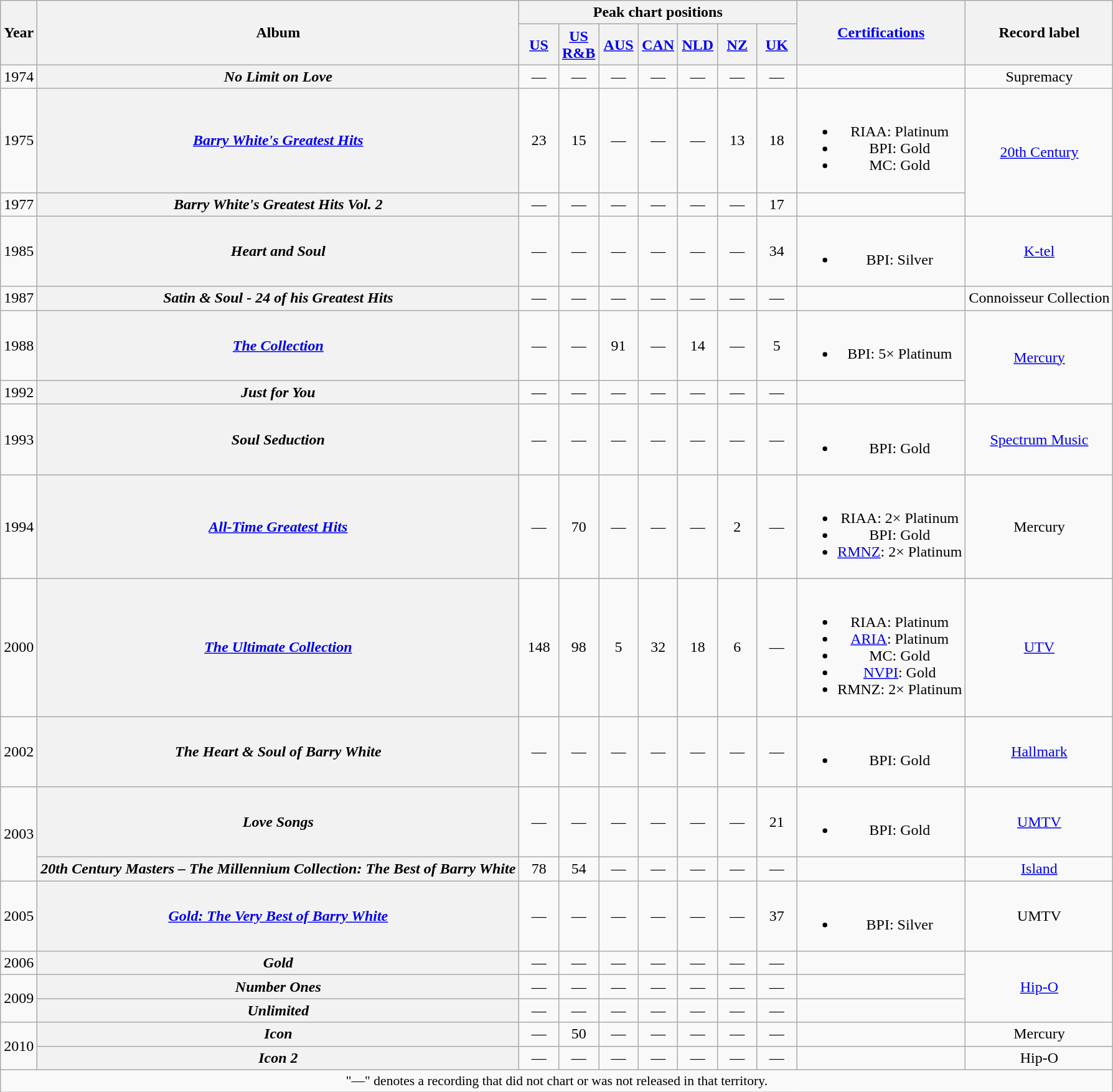<table class="wikitable plainrowheaders" style="text-align:center;">
<tr>
<th rowspan="2">Year</th>
<th rowspan="2">Album</th>
<th colspan="7">Peak chart positions</th>
<th rowspan="2"><a href='#'>Certifications</a></th>
<th rowspan="2">Record label</th>
</tr>
<tr>
<th width="35"><a href='#'>US</a><br></th>
<th width="35"><a href='#'>US<br>R&B</a><br></th>
<th width="35"><a href='#'>AUS</a><br></th>
<th width="35"><a href='#'>CAN</a><br></th>
<th width="35"><a href='#'>NLD</a><br></th>
<th width="35"><a href='#'>NZ</a><br></th>
<th width="35"><a href='#'>UK</a><br></th>
</tr>
<tr>
<td>1974</td>
<th scope="row"><em>No Limit on Love</em></th>
<td>—</td>
<td>—</td>
<td>—</td>
<td>—</td>
<td>—</td>
<td>—</td>
<td>—</td>
<td></td>
<td>Supremacy</td>
</tr>
<tr>
<td>1975</td>
<th scope="row"><em><a href='#'>Barry White's Greatest Hits</a></em></th>
<td>23</td>
<td>15</td>
<td>—</td>
<td>—</td>
<td>—</td>
<td>13</td>
<td>18</td>
<td><br><ul><li>RIAA: Platinum</li><li>BPI: Gold</li><li>MC: Gold</li></ul></td>
<td rowspan="2"><a href='#'>20th Century</a></td>
</tr>
<tr>
<td>1977</td>
<th scope="row"><em>Barry White's Greatest Hits Vol. 2</em></th>
<td>—</td>
<td>—</td>
<td>—</td>
<td>—</td>
<td>—</td>
<td>—</td>
<td>17</td>
<td></td>
</tr>
<tr>
<td>1985</td>
<th scope="row"><em>Heart and Soul</em></th>
<td>—</td>
<td>—</td>
<td>—</td>
<td>—</td>
<td>—</td>
<td>—</td>
<td>34</td>
<td><br><ul><li>BPI: Silver</li></ul></td>
<td><a href='#'>K-tel</a></td>
</tr>
<tr>
<td>1987</td>
<th scope="row"><em>Satin & Soul - 24 of his Greatest Hits</em></th>
<td>—</td>
<td>—</td>
<td>—</td>
<td>—</td>
<td>—</td>
<td>—</td>
<td>—</td>
<td></td>
<td>Connoisseur Collection</td>
</tr>
<tr>
<td>1988</td>
<th scope="row"><em><a href='#'>The Collection</a></em></th>
<td>—</td>
<td>—</td>
<td>91</td>
<td>—</td>
<td>14</td>
<td>—</td>
<td>5</td>
<td><br><ul><li>BPI: 5× Platinum</li></ul></td>
<td rowspan="2"><a href='#'>Mercury</a></td>
</tr>
<tr>
<td>1992</td>
<th scope="row"><em>Just for You</em></th>
<td>—</td>
<td>—</td>
<td>—</td>
<td>—</td>
<td>—</td>
<td>—</td>
<td>—</td>
<td></td>
</tr>
<tr>
<td>1993</td>
<th scope="row"><em>Soul Seduction</em></th>
<td>—</td>
<td>—</td>
<td>—</td>
<td>—</td>
<td>—</td>
<td>—</td>
<td>—</td>
<td><br><ul><li>BPI: Gold</li></ul></td>
<td><a href='#'>Spectrum Music</a></td>
</tr>
<tr>
<td>1994</td>
<th scope="row"><em><a href='#'>All-Time Greatest Hits</a></em></th>
<td>—</td>
<td>70</td>
<td>—</td>
<td>—</td>
<td>—</td>
<td>2</td>
<td>—</td>
<td><br><ul><li>RIAA: 2× Platinum</li><li>BPI: Gold</li><li><a href='#'>RMNZ</a>: 2× Platinum</li></ul></td>
<td>Mercury</td>
</tr>
<tr>
<td>2000</td>
<th scope="row"><em><a href='#'>The Ultimate Collection</a></em></th>
<td>148</td>
<td>98</td>
<td>5</td>
<td>32</td>
<td>18</td>
<td>6</td>
<td>—</td>
<td><br><ul><li>RIAA: Platinum</li><li><a href='#'>ARIA</a>: Platinum</li><li>MC: Gold</li><li><a href='#'>NVPI</a>: Gold</li><li>RMNZ: 2× Platinum</li></ul></td>
<td><a href='#'>UTV</a></td>
</tr>
<tr>
<td>2002</td>
<th scope="row"><em>The Heart & Soul of Barry White</em></th>
<td>—</td>
<td>—</td>
<td>—</td>
<td>—</td>
<td>—</td>
<td>—</td>
<td>—</td>
<td><br><ul><li>BPI: Gold</li></ul></td>
<td><a href='#'>Hallmark</a></td>
</tr>
<tr>
<td rowspan="2">2003</td>
<th scope="row"><em>Love Songs</em></th>
<td>—</td>
<td>—</td>
<td>—</td>
<td>—</td>
<td>—</td>
<td>—</td>
<td>21</td>
<td><br><ul><li>BPI: Gold</li></ul></td>
<td><a href='#'>UMTV</a></td>
</tr>
<tr>
<th scope="row"><em>20th Century Masters – The Millennium Collection: The Best of Barry White</em></th>
<td>78</td>
<td>54</td>
<td>—</td>
<td>—</td>
<td>—</td>
<td>—</td>
<td>—</td>
<td></td>
<td><a href='#'>Island</a></td>
</tr>
<tr>
<td>2005</td>
<th scope="row"><em><a href='#'>Gold: The Very Best of Barry White</a></em></th>
<td>—</td>
<td>—</td>
<td>—</td>
<td>—</td>
<td>—</td>
<td>—</td>
<td>37</td>
<td><br><ul><li>BPI: Silver</li></ul></td>
<td>UMTV</td>
</tr>
<tr>
<td>2006</td>
<th scope="row"><em>Gold</em></th>
<td>—</td>
<td>—</td>
<td>—</td>
<td>—</td>
<td>—</td>
<td>—</td>
<td>—</td>
<td></td>
<td rowspan="3"><a href='#'>Hip-O</a></td>
</tr>
<tr>
<td rowspan="2">2009</td>
<th scope="row"><em>Number Ones</em></th>
<td>—</td>
<td>—</td>
<td>—</td>
<td>—</td>
<td>—</td>
<td>—</td>
<td>—</td>
<td></td>
</tr>
<tr>
<th scope="row"><em>Unlimited</em></th>
<td>—</td>
<td>—</td>
<td>—</td>
<td>—</td>
<td>—</td>
<td>—</td>
<td>—</td>
<td></td>
</tr>
<tr>
<td rowspan="2">2010</td>
<th scope="row"><em>Icon</em></th>
<td>—</td>
<td>50</td>
<td>—</td>
<td>—</td>
<td>—</td>
<td>—</td>
<td>—</td>
<td></td>
<td>Mercury</td>
</tr>
<tr>
<th scope="row"><em>Icon 2</em></th>
<td>—</td>
<td>—</td>
<td>—</td>
<td>—</td>
<td>—</td>
<td>—</td>
<td>—</td>
<td></td>
<td>Hip-O</td>
</tr>
<tr>
<td colspan="17" style="font-size:90%">"—" denotes a recording that did not chart or was not released in that territory.</td>
</tr>
</table>
